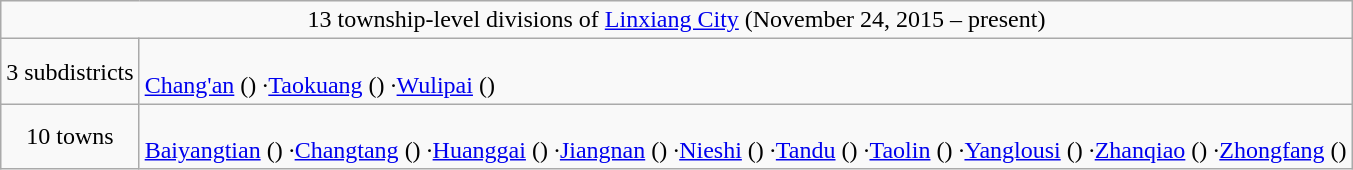<table class="wikitable">
<tr>
<td style="text-align:center;" colspan="2">13 township-level divisions of <a href='#'>Linxiang City</a> (November 24, 2015 – present)</td>
</tr>
<tr align=left>
<td align=center>3 subdistricts</td>
<td><br><a href='#'>Chang'an</a> ()
·<a href='#'>Taokuang</a> ()
·<a href='#'>Wulipai</a> ()</td>
</tr>
<tr align=left>
<td align=center>10 towns</td>
<td><br><a href='#'>Baiyangtian</a> ()
·<a href='#'>Changtang</a> ()
·<a href='#'>Huanggai</a> ()
·<a href='#'>Jiangnan</a> ()
·<a href='#'>Nieshi</a> ()
·<a href='#'>Tandu</a> ()
·<a href='#'>Taolin</a> ()
·<a href='#'>Yanglousi</a> ()
·<a href='#'>Zhanqiao</a> ()
·<a href='#'>Zhongfang</a> ()</td>
</tr>
</table>
